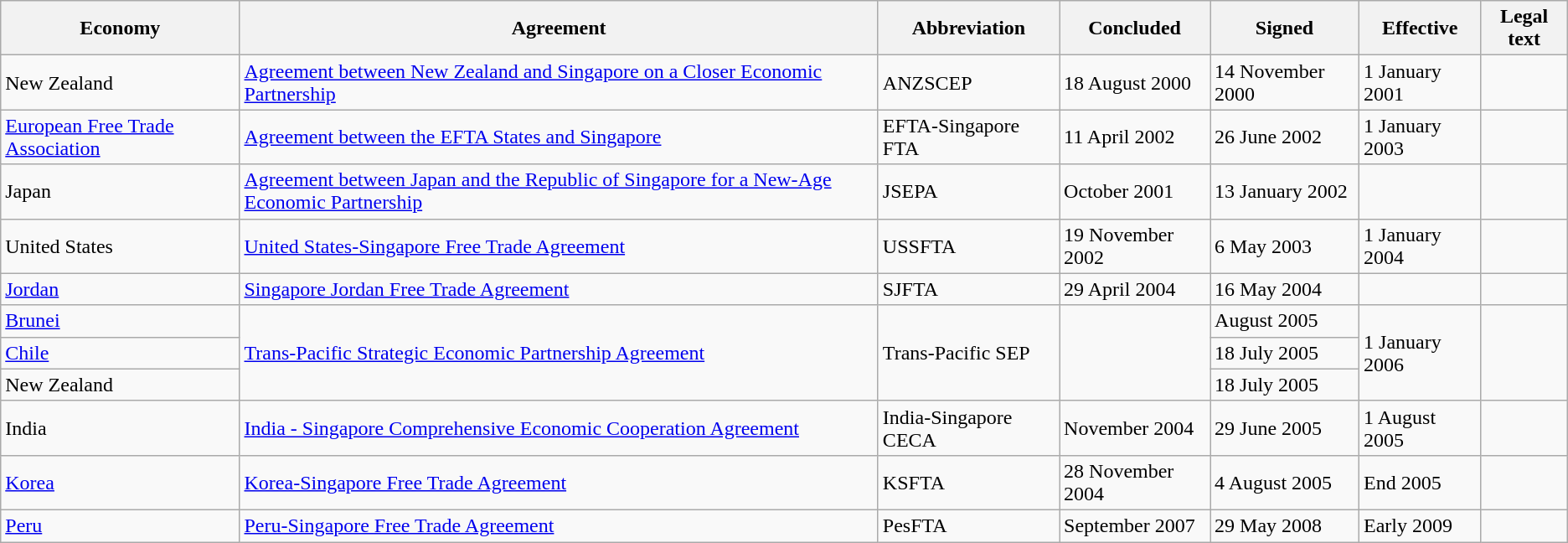<table class="wikitable sortable">
<tr>
<th>Economy</th>
<th>Agreement</th>
<th>Abbreviation</th>
<th>Concluded</th>
<th>Signed</th>
<th>Effective</th>
<th>Legal text</th>
</tr>
<tr>
<td>New Zealand</td>
<td><a href='#'>Agreement between New Zealand and Singapore on a Closer Economic Partnership</a></td>
<td>ANZSCEP</td>
<td>18 August 2000</td>
<td>14 November 2000</td>
<td>1 January 2001</td>
<td></td>
</tr>
<tr>
<td><a href='#'>European Free Trade Association</a></td>
<td><a href='#'>Agreement between the EFTA States and Singapore</a></td>
<td>EFTA-Singapore FTA</td>
<td>11 April 2002</td>
<td>26 June 2002</td>
<td>1 January 2003</td>
<td></td>
</tr>
<tr>
<td>Japan</td>
<td><a href='#'>Agreement between Japan and the Republic of Singapore for a New-Age Economic Partnership</a></td>
<td>JSEPA</td>
<td>October 2001</td>
<td>13 January 2002</td>
<td></td>
<td></td>
</tr>
<tr>
<td>United States</td>
<td><a href='#'>United States-Singapore Free Trade Agreement</a></td>
<td>USSFTA</td>
<td>19 November 2002</td>
<td>6 May 2003</td>
<td>1 January 2004</td>
<td></td>
</tr>
<tr>
<td><a href='#'>Jordan</a></td>
<td><a href='#'>Singapore Jordan Free Trade Agreement</a></td>
<td>SJFTA</td>
<td>29 April 2004</td>
<td>16 May 2004</td>
<td> </td>
<td></td>
</tr>
<tr>
<td><a href='#'>Brunei</a></td>
<td rowspan=3><a href='#'>Trans-Pacific Strategic Economic Partnership Agreement</a></td>
<td rowspan=3>Trans-Pacific SEP</td>
<td rowspan=3> </td>
<td>August 2005</td>
<td rowspan=3>1 January 2006</td>
<td rowspan=3></td>
</tr>
<tr>
<td><a href='#'>Chile</a></td>
<td>18 July 2005</td>
</tr>
<tr>
<td>New Zealand</td>
<td>18 July 2005</td>
</tr>
<tr>
<td>India</td>
<td><a href='#'>India - Singapore Comprehensive Economic Cooperation Agreement</a></td>
<td>India-Singapore CECA</td>
<td>November 2004</td>
<td>29 June 2005</td>
<td>1 August 2005</td>
<td></td>
</tr>
<tr>
<td><a href='#'>Korea</a></td>
<td><a href='#'>Korea-Singapore Free Trade Agreement</a></td>
<td>KSFTA</td>
<td>28 November 2004</td>
<td>4 August 2005</td>
<td>End 2005</td>
<td></td>
</tr>
<tr>
<td><a href='#'>Peru</a></td>
<td><a href='#'>Peru-Singapore Free Trade Agreement</a></td>
<td>PesFTA</td>
<td>September 2007</td>
<td>29 May 2008</td>
<td>Early 2009</td>
<td></td>
</tr>
</table>
